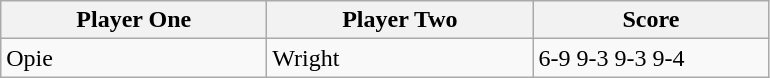<table class="wikitable">
<tr>
<th width=170>Player One</th>
<th width=170>Player Two</th>
<th width=150>Score</th>
</tr>
<tr>
<td> Opie</td>
<td> Wright</td>
<td>6-9 9-3 9-3 9-4</td>
</tr>
</table>
